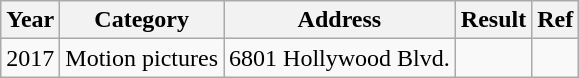<table class="wikitable">
<tr>
<th>Year</th>
<th>Category</th>
<th>Address</th>
<th>Result</th>
<th>Ref</th>
</tr>
<tr>
<td>2017</td>
<td>Motion pictures</td>
<td>6801 Hollywood Blvd.</td>
<td></td>
<td></td>
</tr>
</table>
